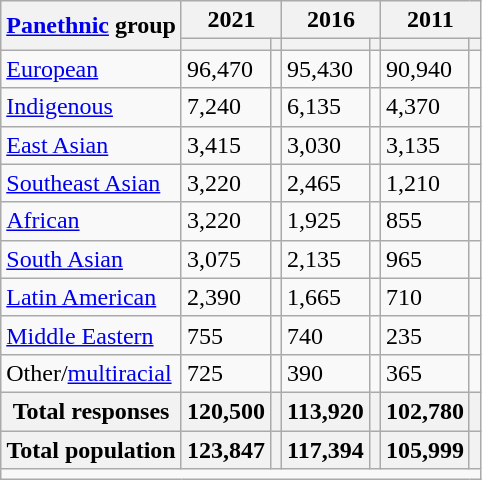<table class="wikitable collapsible sortable">
<tr>
<th rowspan="2"><a href='#'>Panethnic</a> group</th>
<th colspan="2">2021</th>
<th colspan="2">2016</th>
<th colspan="2">2011</th>
</tr>
<tr>
<th><a href='#'></a></th>
<th></th>
<th></th>
<th></th>
<th></th>
<th></th>
</tr>
<tr>
<td><a href='#'>European</a></td>
<td>96,470</td>
<td></td>
<td>95,430</td>
<td></td>
<td>90,940</td>
<td></td>
</tr>
<tr>
<td><a href='#'>Indigenous</a></td>
<td>7,240</td>
<td></td>
<td>6,135</td>
<td></td>
<td>4,370</td>
<td></td>
</tr>
<tr>
<td><a href='#'>East Asian</a></td>
<td>3,415</td>
<td></td>
<td>3,030</td>
<td></td>
<td>3,135</td>
<td></td>
</tr>
<tr>
<td><a href='#'>Southeast Asian</a></td>
<td>3,220</td>
<td></td>
<td>2,465</td>
<td></td>
<td>1,210</td>
<td></td>
</tr>
<tr>
<td><a href='#'>African</a></td>
<td>3,220</td>
<td></td>
<td>1,925</td>
<td></td>
<td>855</td>
<td></td>
</tr>
<tr>
<td><a href='#'>South Asian</a></td>
<td>3,075</td>
<td></td>
<td>2,135</td>
<td></td>
<td>965</td>
<td></td>
</tr>
<tr>
<td><a href='#'>Latin American</a></td>
<td>2,390</td>
<td></td>
<td>1,665</td>
<td></td>
<td>710</td>
<td></td>
</tr>
<tr>
<td><a href='#'>Middle Eastern</a></td>
<td>755</td>
<td></td>
<td>740</td>
<td></td>
<td>235</td>
<td></td>
</tr>
<tr>
<td>Other/<a href='#'>multiracial</a></td>
<td>725</td>
<td></td>
<td>390</td>
<td></td>
<td>365</td>
<td></td>
</tr>
<tr>
<th>Total responses</th>
<th>120,500</th>
<th></th>
<th>113,920</th>
<th></th>
<th>102,780</th>
<th></th>
</tr>
<tr class="sortbottom">
<th>Total population</th>
<th>123,847</th>
<th></th>
<th>117,394</th>
<th></th>
<th>105,999</th>
<th></th>
</tr>
<tr class="sortbottom">
<td colspan="15"></td>
</tr>
</table>
